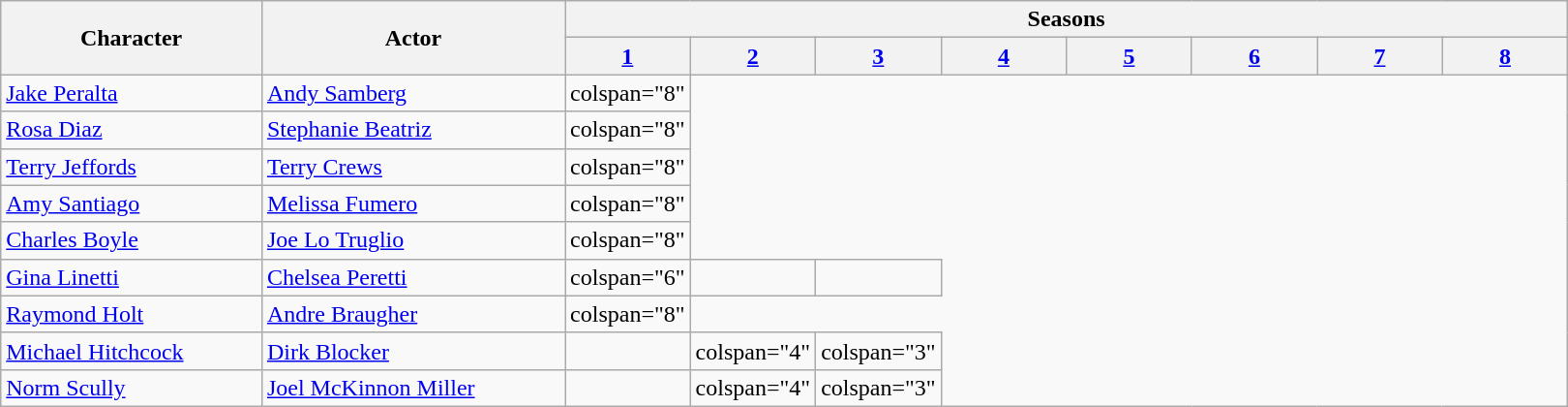<table class="wikitable">
<tr>
<th rowspan="2">Character</th>
<th rowspan="2">Actor</th>
<th colspan="8">Seasons</th>
</tr>
<tr>
<th style="width: 8%;"><a href='#'>1</a></th>
<th style="width: 8%;"><a href='#'>2</a></th>
<th style="width: 8%;"><a href='#'>3</a></th>
<th style="width: 8%;"><a href='#'>4</a></th>
<th style="width: 8%;"><a href='#'>5</a></th>
<th style="width: 8%;"><a href='#'>6</a></th>
<th style="width: 8%;"><a href='#'>7</a></th>
<th style="width: 8%;"><a href='#'>8</a></th>
</tr>
<tr>
<td><a href='#'>Jake Peralta</a></td>
<td><a href='#'>Andy Samberg</a></td>
<td>colspan="8" </td>
</tr>
<tr>
<td><a href='#'>Rosa Diaz</a></td>
<td><a href='#'>Stephanie Beatriz</a></td>
<td>colspan="8" </td>
</tr>
<tr>
<td><a href='#'>Terry Jeffords</a></td>
<td><a href='#'>Terry Crews</a></td>
<td>colspan="8" </td>
</tr>
<tr>
<td><a href='#'>Amy Santiago</a></td>
<td><a href='#'>Melissa Fumero</a></td>
<td>colspan="8" </td>
</tr>
<tr>
<td><a href='#'>Charles Boyle</a></td>
<td><a href='#'>Joe Lo Truglio</a></td>
<td>colspan="8" </td>
</tr>
<tr>
<td><a href='#'>Gina Linetti</a></td>
<td><a href='#'>Chelsea Peretti</a></td>
<td>colspan="6" </td>
<td></td>
<td></td>
</tr>
<tr>
<td><a href='#'>Raymond Holt</a></td>
<td><a href='#'>Andre Braugher</a></td>
<td>colspan="8" </td>
</tr>
<tr>
<td><a href='#'>Michael Hitchcock</a></td>
<td><a href='#'>Dirk Blocker</a></td>
<td></td>
<td>colspan="4" </td>
<td>colspan="3" </td>
</tr>
<tr>
<td><a href='#'>Norm Scully</a></td>
<td><a href='#'>Joel McKinnon Miller</a></td>
<td></td>
<td>colspan="4" </td>
<td>colspan="3" </td>
</tr>
</table>
